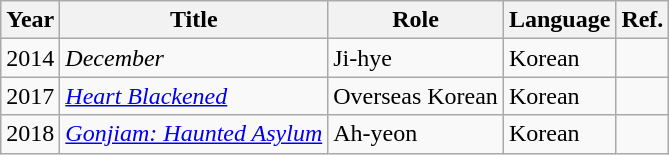<table class="wikitable">
<tr>
<th>Year</th>
<th>Title</th>
<th>Role</th>
<th>Language</th>
<th>Ref.</th>
</tr>
<tr>
<td>2014</td>
<td><em>December</em></td>
<td>Ji-hye</td>
<td>Korean</td>
<td></td>
</tr>
<tr>
<td>2017</td>
<td><em><a href='#'>Heart Blackened</a></em></td>
<td>Overseas Korean</td>
<td>Korean</td>
<td></td>
</tr>
<tr>
<td>2018</td>
<td><em><a href='#'>Gonjiam: Haunted Asylum</a></em></td>
<td>Ah-yeon</td>
<td>Korean</td>
<td></td>
</tr>
</table>
